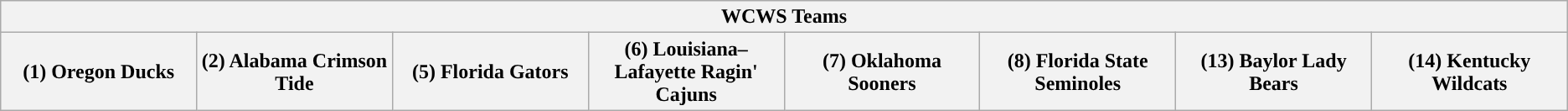<table class="wikitable">
<tr>
<th colspan=8>WCWS Teams</th>
</tr>
<tr>
<th style="width: 12.5%; ">(1) Oregon Ducks</th>
<th style="width: 12.5%; ">(2) Alabama Crimson Tide</th>
<th style="width: 12.5%; ">(5) Florida Gators</th>
<th style="width: 12.5%; ">(6) Louisiana–Lafayette Ragin' Cajuns</th>
<th style="width: 12.5%; ">(7) Oklahoma Sooners</th>
<th style="width: 12.5%; ">(8) Florida State Seminoles</th>
<th style="width: 12.5%; ">(13) Baylor Lady Bears</th>
<th style="width: 12.5%; ">(14) Kentucky Wildcats</th>
</tr>
</table>
